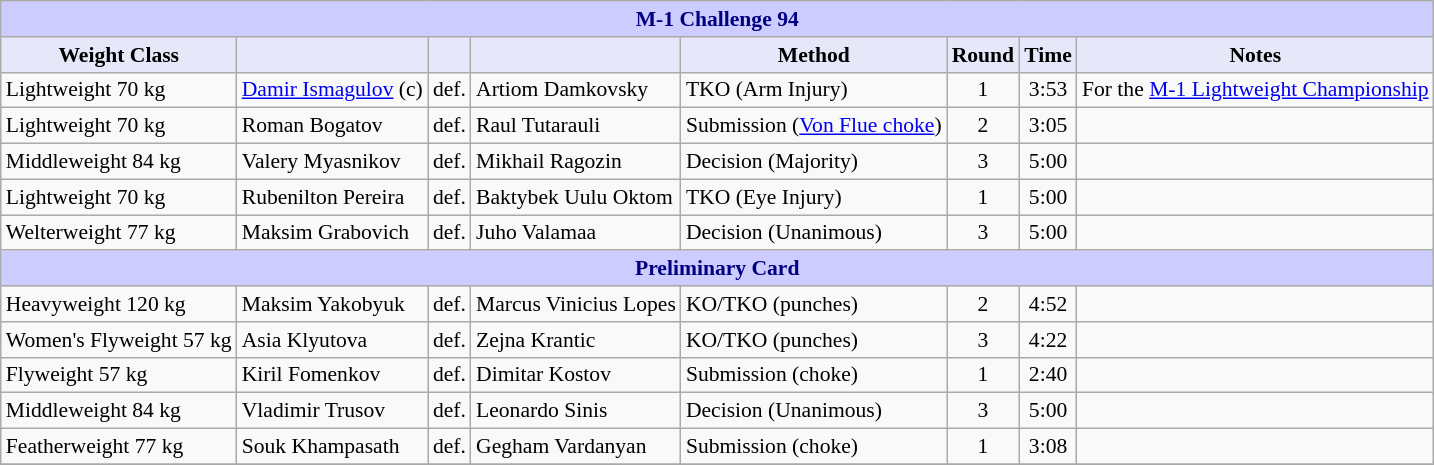<table class="wikitable" style="font-size: 90%;">
<tr>
<th colspan="8" style="background-color: #ccf; color: #000080; text-align: center;"><strong>M-1 Challenge 94</strong></th>
</tr>
<tr>
<th colspan="1" style="background-color: #E6E8FA; color: #000000; text-align: center;">Weight Class</th>
<th colspan="1" style="background-color: #E6E8FA; color: #000000; text-align: center;"></th>
<th colspan="1" style="background-color: #E6E8FA; color: #000000; text-align: center;"></th>
<th colspan="1" style="background-color: #E6E8FA; color: #000000; text-align: center;"></th>
<th colspan="1" style="background-color: #E6E8FA; color: #000000; text-align: center;">Method</th>
<th colspan="1" style="background-color: #E6E8FA; color: #000000; text-align: center;">Round</th>
<th colspan="1" style="background-color: #E6E8FA; color: #000000; text-align: center;">Time</th>
<th colspan="1" style="background-color: #E6E8FA; color: #000000; text-align: center;">Notes</th>
</tr>
<tr>
<td>Lightweight 70 kg</td>
<td> <a href='#'>Damir Ismagulov</a> (c)</td>
<td>def.</td>
<td> Artiom Damkovsky</td>
<td>TKO (Arm Injury)</td>
<td align=center>1</td>
<td align=center>3:53</td>
<td>For the <a href='#'>M-1 Lightweight Championship</a></td>
</tr>
<tr>
<td>Lightweight 70 kg</td>
<td> Roman Bogatov</td>
<td>def.</td>
<td> Raul Tutarauli</td>
<td>Submission (<a href='#'>Von Flue choke</a>)</td>
<td align=center>2</td>
<td align=center>3:05</td>
<td></td>
</tr>
<tr>
<td>Middleweight 84 kg</td>
<td> Valery Myasnikov</td>
<td>def.</td>
<td> Mikhail Ragozin</td>
<td>Decision (Majority)</td>
<td align=center>3</td>
<td align=center>5:00</td>
<td></td>
</tr>
<tr>
<td>Lightweight 70 kg</td>
<td> Rubenilton Pereira</td>
<td>def.</td>
<td> Baktybek Uulu Oktom</td>
<td>TKO (Eye Injury)</td>
<td align=center>1</td>
<td align=center>5:00</td>
<td></td>
</tr>
<tr>
<td>Welterweight 77 kg</td>
<td> Maksim Grabovich</td>
<td>def.</td>
<td> Juho Valamaa</td>
<td>Decision (Unanimous)</td>
<td align=center>3</td>
<td align=center>5:00</td>
<td></td>
</tr>
<tr>
<th colspan="8" style="background-color: #ccf; color: #000080; text-align: center;"><strong>Preliminary Card</strong></th>
</tr>
<tr>
<td>Heavyweight 120 kg</td>
<td> Maksim Yakobyuk</td>
<td>def.</td>
<td> Marcus Vinicius Lopes</td>
<td>KO/TKO (punches)</td>
<td align=center>2</td>
<td align=center>4:52</td>
<td></td>
</tr>
<tr>
<td>Women's Flyweight 57 kg</td>
<td> Asia Klyutova</td>
<td>def.</td>
<td> Zejna Krantic</td>
<td>KO/TKO (punches)</td>
<td align=center>3</td>
<td align=center>4:22</td>
<td></td>
</tr>
<tr>
<td>Flyweight 57 kg</td>
<td> Kiril Fomenkov</td>
<td>def.</td>
<td> Dimitar Kostov</td>
<td>Submission (choke)</td>
<td align=center>1</td>
<td align=center>2:40</td>
<td></td>
</tr>
<tr>
<td>Middleweight 84 kg</td>
<td> Vladimir Trusov</td>
<td>def.</td>
<td> Leonardo Sinis</td>
<td>Decision (Unanimous)</td>
<td align=center>3</td>
<td align=center>5:00</td>
<td></td>
</tr>
<tr>
<td>Featherweight 77 kg</td>
<td> Souk Khampasath</td>
<td>def.</td>
<td> Gegham Vardanyan</td>
<td>Submission (choke)</td>
<td align=center>1</td>
<td align=center>3:08</td>
<td></td>
</tr>
<tr>
</tr>
</table>
